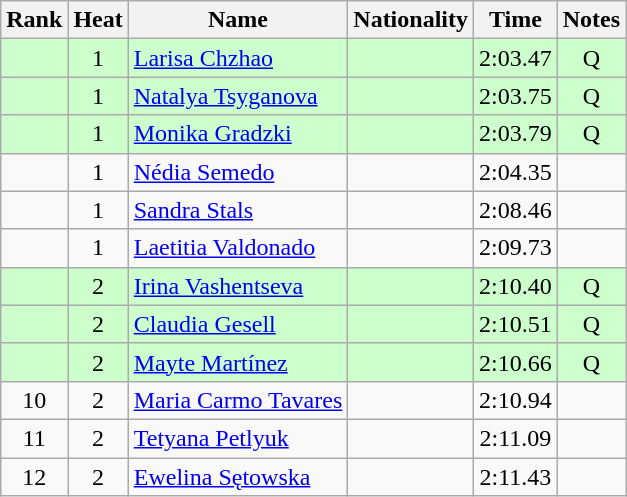<table class="wikitable sortable" style="text-align:center">
<tr>
<th>Rank</th>
<th>Heat</th>
<th>Name</th>
<th>Nationality</th>
<th>Time</th>
<th>Notes</th>
</tr>
<tr bgcolor=ccffcc>
<td></td>
<td>1</td>
<td align="left"><a href='#'>Larisa Chzhao</a></td>
<td align=left></td>
<td>2:03.47</td>
<td>Q</td>
</tr>
<tr bgcolor=ccffcc>
<td></td>
<td>1</td>
<td align="left"><a href='#'>Natalya Tsyganova</a></td>
<td align=left></td>
<td>2:03.75</td>
<td>Q</td>
</tr>
<tr bgcolor=ccffcc>
<td></td>
<td>1</td>
<td align="left"><a href='#'>Monika Gradzki</a></td>
<td align=left></td>
<td>2:03.79</td>
<td>Q</td>
</tr>
<tr>
<td></td>
<td>1</td>
<td align="left"><a href='#'>Nédia Semedo</a></td>
<td align=left></td>
<td>2:04.35</td>
<td></td>
</tr>
<tr>
<td></td>
<td>1</td>
<td align="left"><a href='#'>Sandra Stals</a></td>
<td align=left></td>
<td>2:08.46</td>
<td></td>
</tr>
<tr>
<td></td>
<td>1</td>
<td align="left"><a href='#'>Laetitia Valdonado</a></td>
<td align=left></td>
<td>2:09.73</td>
<td></td>
</tr>
<tr bgcolor=ccffcc>
<td></td>
<td>2</td>
<td align="left"><a href='#'>Irina Vashentseva</a></td>
<td align=left></td>
<td>2:10.40</td>
<td>Q</td>
</tr>
<tr bgcolor=ccffcc>
<td></td>
<td>2</td>
<td align="left"><a href='#'>Claudia Gesell</a></td>
<td align=left></td>
<td>2:10.51</td>
<td>Q</td>
</tr>
<tr bgcolor=ccffcc>
<td></td>
<td>2</td>
<td align="left"><a href='#'>Mayte Martínez</a></td>
<td align=left></td>
<td>2:10.66</td>
<td>Q</td>
</tr>
<tr>
<td>10</td>
<td>2</td>
<td align="left"><a href='#'>Maria Carmo Tavares</a></td>
<td align=left></td>
<td>2:10.94</td>
<td></td>
</tr>
<tr>
<td>11</td>
<td>2</td>
<td align="left"><a href='#'>Tetyana Petlyuk</a></td>
<td align=left></td>
<td>2:11.09</td>
<td></td>
</tr>
<tr>
<td>12</td>
<td>2</td>
<td align="left"><a href='#'>Ewelina Sętowska</a></td>
<td align=left></td>
<td>2:11.43</td>
<td></td>
</tr>
</table>
